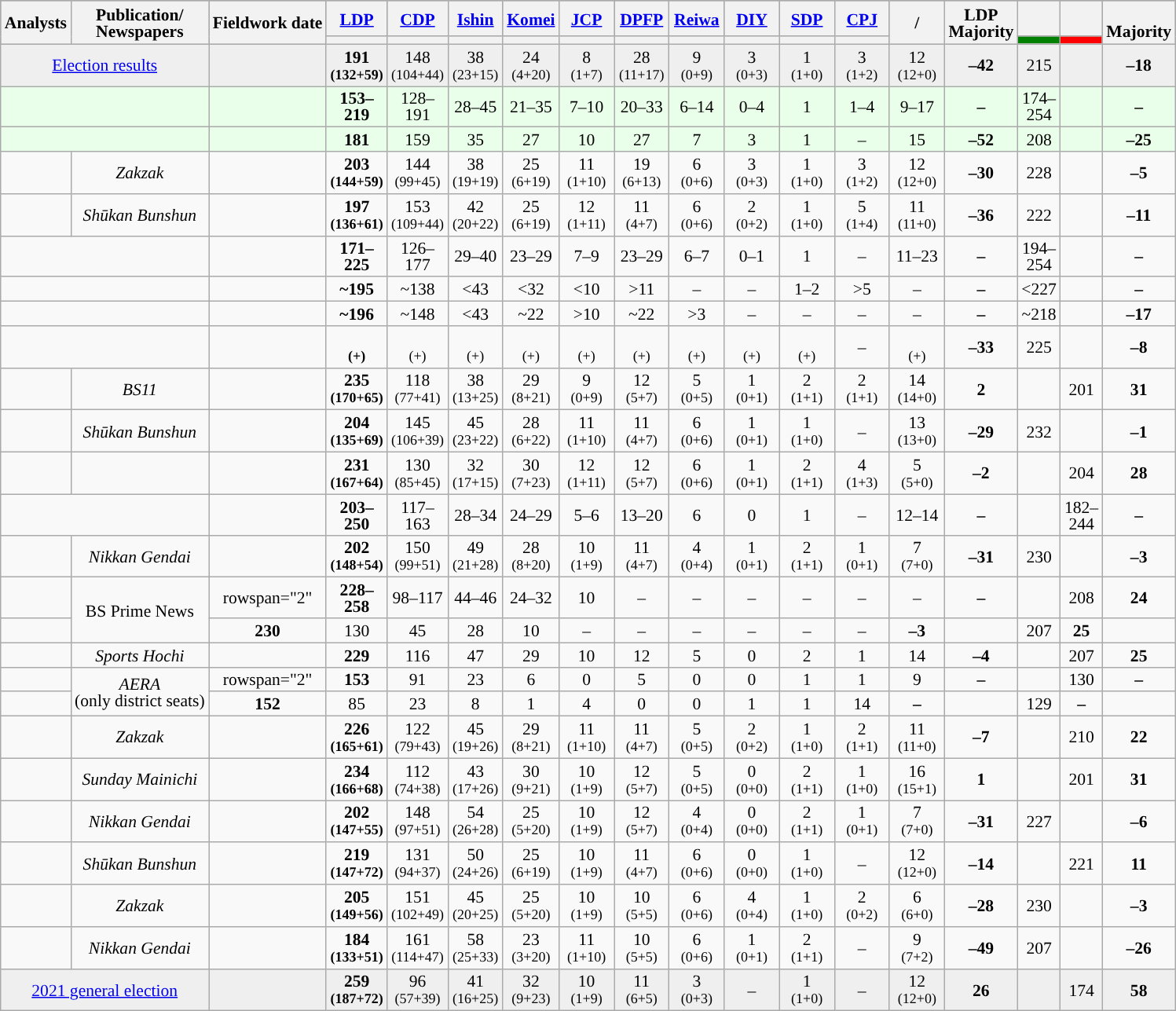<table class="wikitable mw-datatable sortable mw-collapsible" style="text-align:center;font-size:90%;line-height:14px;">
<tr style="height:30px; background-color:#8B8B8B">
<th rowspan="2">Analysts</th>
<th rowspan="2">Publication/<br>Newspapers</th>
<th rowspan="2">Fieldwork date</th>
<th class="unsortable" width="40px"><a href='#'>LDP</a></th>
<th class="unsortable" width="40px"><a href='#'>CDP</a></th>
<th class="unsortable" width="40px"><a href='#'>Ishin</a></th>
<th class="unsortable" width="40px"><a href='#'>Komei</a></th>
<th class="unsortable" width="40px"><a href='#'>JCP</a></th>
<th class="unsortable" width="40px"><a href='#'>DPFP</a></th>
<th class="unsortable" width="40px"><a href='#'>Reiwa</a></th>
<th class="unsortable" width="40px"><a href='#'>DIY</a></th>
<th class="unsortable" width="40px"><a href='#'>SDP</a></th>
<th class="unsortable" width="40px"><a href='#'>CPJ</a></th>
<th rowspan="2" class="unsortable" width="40px">/<br></th>
<th rowspan="2" class="unsortable">LDP<br>Majority</th>
<th class="unsortable" style="width:20px;"></th>
<th class="unsortable" style="width:20px;"></th>
<th rowspan="2"><br>Majority</th>
</tr>
<tr>
<th data-sort-type="number" style="background:"></th>
<th data-sort-type="number" style="background:"></th>
<th data-sort-type="number" style="background:"></th>
<th data-sort-type="number" style="background:"></th>
<th data-sort-type="number" style="background:"></th>
<th data-sort-type="number" style="background:"></th>
<th data-sort-type="number" style="background:"></th>
<th data-sort-type="number" style="background:"></th>
<th data-sort-type="number" style="background:"></th>
<th data-sort-type="number" style="background:"></th>
<th data-sort-type="number" style="background:Green;"></th>
<th data-sort-type="number" style="background:Red;"></th>
</tr>
<tr style="background:#EFEFEF;">
<td colspan="2"><a href='#'>Election results</a></td>
<td></td>
<td><strong>191</strong><br><small><strong>(132+59)</strong></small></td>
<td>148<br><small>(104+44)</small></td>
<td>38<br><small>(23+15)</small></td>
<td>24<br><small>(4+20)</small></td>
<td>8<br><small>(1+7)</small></td>
<td>28<br><small>(11+17)</small></td>
<td>9<br><small>(0+9)</small></td>
<td>3<br><small>(0+3)</small></td>
<td>1<br><small>(1+0)</small></td>
<td>3<br><small>(1+2)</small></td>
<td>12<br><small>(12+0)</small></td>
<td style="background:"><strong>–42</strong></td>
<td>215</td>
<td></td>
<td style="background:"><strong>–18</strong></td>
</tr>
<tr style="background:#EAFFEA;">
<td colspan="2"></td>
<td></td>
<td><strong>153–219</strong></td>
<td>128–191</td>
<td>28–45</td>
<td>21–35</td>
<td>7–10</td>
<td>20–33</td>
<td>6–14</td>
<td>0–4</td>
<td>1</td>
<td>1–4</td>
<td>9–17</td>
<td style="background:"><strong>–</strong></td>
<td>174–254</td>
<td></td>
<td style="background:"><strong>–</strong></td>
</tr>
<tr style="background:#EAFFEA;">
<td colspan="2"></td>
<td></td>
<td><strong>181</strong></td>
<td>159</td>
<td>35</td>
<td>27</td>
<td>10</td>
<td>27</td>
<td>7</td>
<td>3</td>
<td>1</td>
<td>–</td>
<td>15</td>
<td style="background:"><strong>–52</strong></td>
<td>208</td>
<td></td>
<td style="background:"><strong>–25</strong></td>
</tr>
<tr>
<td></td>
<td><em>Zakzak</em></td>
<td></td>
<td><strong>203</strong><br><small><strong>(144+59)</strong></small></td>
<td>144<br><small>(99+45)</small></td>
<td>38<br><small>(19+19)</small></td>
<td>25<br><small>(6+19)</small></td>
<td>11<br><small>(1+10)</small></td>
<td>19<br><small>(6+13)</small></td>
<td>6<br><small>(0+6)</small></td>
<td>3<br><small>(0+3)</small></td>
<td>1<br><small>(1+0)</small></td>
<td>3<br><small>(1+2)</small></td>
<td>12<br><small>(12+0)</small></td>
<td style="background:"><strong>–30</strong></td>
<td>228</td>
<td></td>
<td style="background:"><strong>–5</strong></td>
</tr>
<tr>
<td></td>
<td><em>Shūkan Bunshun</em></td>
<td></td>
<td><strong>197</strong><br><small><strong>(136+61)</strong></small></td>
<td>153<br><small>(109+44)</small></td>
<td>42<br><small>(20+22)</small></td>
<td>25<br><small>(6+19)</small></td>
<td>12<br><small>(1+11)</small></td>
<td>11<br><small>(4+7)</small></td>
<td>6<br><small>(0+6)</small></td>
<td>2<br><small>(0+2)</small></td>
<td>1<br><small>(1+0)</small></td>
<td>5<br><small>(1+4)</small></td>
<td>11<br><small>(11+0)</small></td>
<td style="background:"><strong>–36</strong></td>
<td>222</td>
<td></td>
<td style="background:"><strong>–11</strong></td>
</tr>
<tr>
<td colspan="2"></td>
<td></td>
<td><strong>171–225</strong></td>
<td>126–177</td>
<td>29–40</td>
<td>23–29</td>
<td>7–9</td>
<td>23–29</td>
<td>6–7</td>
<td>0–1</td>
<td>1</td>
<td>–</td>
<td>11–23</td>
<td style="background:"><strong>–</strong></td>
<td>194–254</td>
<td></td>
<td style="background:"><strong>–</strong></td>
</tr>
<tr>
<td colspan="2"></td>
<td></td>
<td><strong>~195</strong></td>
<td>~138</td>
<td><43</td>
<td><32</td>
<td><10</td>
<td>>11</td>
<td>–</td>
<td>–</td>
<td>1–2</td>
<td>>5</td>
<td>–</td>
<td style="background:"><strong>–</strong></td>
<td><227</td>
<td></td>
<td style="background:"><strong>–</strong></td>
</tr>
<tr>
<td colspan="2"></td>
<td></td>
<td><strong>~196</strong></td>
<td>~148</td>
<td><43</td>
<td>~22</td>
<td>>10</td>
<td>~22</td>
<td>>3</td>
<td>–</td>
<td>–</td>
<td>–</td>
<td>–</td>
<td style="background:"><strong>–</strong></td>
<td>~218</td>
<td></td>
<td style="background:"><strong>–17</strong></td>
</tr>
<tr>
<td colspan="2"></td>
<td></td>
<td><strong></strong><br><small><strong>(+)</strong></small></td>
<td><br><small>(+)</small></td>
<td><br><small>(+)</small></td>
<td><br><small>(+)</small></td>
<td><br><small>(+)</small></td>
<td><br><small>(+)</small></td>
<td><br><small>(+)</small></td>
<td><br><small>(+)</small></td>
<td><br><small>(+)</small></td>
<td>–</td>
<td><br><small>(+)</small></td>
<td style="background:"><strong>–33</strong></td>
<td>225</td>
<td></td>
<td style="background:"><strong>–8</strong></td>
</tr>
<tr>
<td></td>
<td><em>BS11</em></td>
<td></td>
<td><strong>235</strong><br><small><strong>(170+65)</strong></small></td>
<td>118<br><small>(77+41)</small></td>
<td>38<br><small>(13+25)</small></td>
<td>29<br><small>(8+21)</small></td>
<td>9<br><small>(0+9)</small></td>
<td>12<br><small>(5+7)</small></td>
<td>5<br><small>(0+5)</small></td>
<td>1<br><small>(0+1)</small></td>
<td>2<br><small>(1+1)</small></td>
<td>2<br><small>(1+1)</small></td>
<td>14<br><small>(14+0)</small></td>
<td style="background:"><strong>2</strong></td>
<td></td>
<td>201</td>
<td style="background:"><strong>31</strong></td>
</tr>
<tr>
<td></td>
<td><em>Shūkan Bunshun</em></td>
<td></td>
<td><strong>204</strong><br><small><strong>(135+69)</strong></small></td>
<td>145<br><small>(106+39)</small></td>
<td>45<br><small>(23+22)</small></td>
<td>28<br><small>(6+22)</small></td>
<td>11<br><small>(1+10)</small></td>
<td>11<br><small>(4+7)</small></td>
<td>6<br><small>(0+6)</small></td>
<td>1<br><small>(0+1)</small></td>
<td>1<br><small>(1+0)</small></td>
<td>–</td>
<td>13<br><small>(13+0)</small></td>
<td style="background:"><strong>–29</strong></td>
<td>232</td>
<td></td>
<td style="background:"><strong>–1</strong></td>
</tr>
<tr>
<td></td>
<td></td>
<td></td>
<td><strong>231</strong><br><small><strong>(167+64)</strong></small></td>
<td>130<br><small>(85+45)</small></td>
<td>32<br><small>(17+15)</small></td>
<td>30<br><small>(7+23)</small></td>
<td>12<br><small>(1+11)</small></td>
<td>12<br><small>(5+7)</small></td>
<td>6<br><small>(0+6)</small></td>
<td>1<br><small>(0+1)</small></td>
<td>2<br><small>(1+1)</small></td>
<td>4<br><small>(1+3)</small></td>
<td>5<br><small>(5+0)</small></td>
<td style="background:"><strong>–2</strong></td>
<td></td>
<td>204</td>
<td style="background:"><strong>28</strong></td>
</tr>
<tr>
<td colspan="2"></td>
<td></td>
<td><strong>203–250</strong></td>
<td>117–163</td>
<td>28–34</td>
<td>24–29</td>
<td>5–6</td>
<td>13–20</td>
<td>6</td>
<td>0</td>
<td>1</td>
<td>–</td>
<td>12–14</td>
<td style="background:"><strong>–</strong></td>
<td></td>
<td>182–244</td>
<td style="background:"><strong>–</strong></td>
</tr>
<tr>
<td></td>
<td><em>Nikkan Gendai</em></td>
<td></td>
<td><strong>202</strong><br><small><strong>(148+54)</strong></small></td>
<td>150<br><small>(99+51)</small></td>
<td>49<br><small>(21+28)</small></td>
<td>28<br><small>(8+20)</small></td>
<td>10<br><small>(1+9)</small></td>
<td>11<br><small>(4+7)</small></td>
<td>4<br><small>(0+4)</small></td>
<td>1<br><small>(0+1)</small></td>
<td>2<br><small>(1+1)</small></td>
<td>1<br><small>(0+1)</small></td>
<td>7<br><small>(7+0)</small></td>
<td style="background:"><strong>–31</strong></td>
<td>230</td>
<td></td>
<td style="background:"><strong>–3</strong></td>
</tr>
<tr>
<td></td>
<td rowspan="2">BS Prime News</td>
<td>rowspan="2" </td>
<td><strong>228–258</strong></td>
<td>98–117</td>
<td>44–46</td>
<td>24–32</td>
<td>10</td>
<td>–</td>
<td>–</td>
<td>–</td>
<td>–</td>
<td>–</td>
<td>–</td>
<td style="background:"><strong>–</strong></td>
<td></td>
<td>208</td>
<td style="background:"><strong>24</strong></td>
</tr>
<tr>
<td></td>
<td><strong>230</strong></td>
<td>130</td>
<td>45</td>
<td>28</td>
<td>10</td>
<td>–</td>
<td>–</td>
<td>–</td>
<td>–</td>
<td>–</td>
<td>–</td>
<td style="background:"><strong>–3</strong></td>
<td></td>
<td>207</td>
<td style="background:"><strong>25</strong></td>
</tr>
<tr>
<td></td>
<td><em>Sports Hochi</em></td>
<td></td>
<td><strong>229</strong></td>
<td>116</td>
<td>47</td>
<td>29</td>
<td>10</td>
<td>12</td>
<td>5</td>
<td>0</td>
<td>2</td>
<td>1</td>
<td>14</td>
<td style="background:"><strong>–4</strong></td>
<td></td>
<td>207</td>
<td style="background:"><strong>25</strong></td>
</tr>
<tr>
<td></td>
<td rowspan="2"><em>AERA</em><br>(only district seats)</td>
<td>rowspan="2" </td>
<td><strong>153</strong></td>
<td>91</td>
<td>23</td>
<td>6</td>
<td>0</td>
<td>5</td>
<td>0</td>
<td>0</td>
<td>1</td>
<td>1</td>
<td>9</td>
<td style="background:"><strong>–</strong></td>
<td></td>
<td>130</td>
<td style="background:"><strong>–</strong></td>
</tr>
<tr>
<td></td>
<td><strong>152</strong></td>
<td>85</td>
<td>23</td>
<td>8</td>
<td>1</td>
<td>4</td>
<td>0</td>
<td>0</td>
<td>1</td>
<td>1</td>
<td>14</td>
<td style="background:"><strong>–</strong></td>
<td></td>
<td>129</td>
<td style="background:"><strong>–</strong></td>
</tr>
<tr>
<td></td>
<td><em>Zakzak</em></td>
<td></td>
<td><strong>226</strong><br><small><strong>(165+61)</strong></small></td>
<td>122<br><small>(79+43)</small></td>
<td>45<br><small>(19+26)</small></td>
<td>29<br><small>(8+21)</small></td>
<td>11<br><small>(1+10)</small></td>
<td>11<br><small>(4+7)</small></td>
<td>5<br><small>(0+5)</small></td>
<td>2<br><small>(0+2)</small></td>
<td>1<br><small>(1+0)</small></td>
<td>2<br><small>(1+1)</small></td>
<td>11<br><small>(11+0)</small></td>
<td style="background:"><strong>–7</strong></td>
<td></td>
<td>210</td>
<td style="background:"><strong>22</strong></td>
</tr>
<tr>
<td></td>
<td><em>Sunday Mainichi</em></td>
<td></td>
<td><strong>234</strong><br><small><strong>(166+68)</strong></small></td>
<td>112<br><small>(74+38)</small></td>
<td>43<br><small>(17+26)</small></td>
<td>30<br><small>(9+21)</small></td>
<td>10<br><small>(1+9)</small></td>
<td>12<br><small>(5+7)</small></td>
<td>5<br><small>(0+5)</small></td>
<td>0<br><small>(0+0)</small></td>
<td>2<br><small>(1+1)</small></td>
<td>1<br><small>(1+0)</small></td>
<td>16<br><small>(15+1)</small></td>
<td style="background:"><strong>1</strong></td>
<td></td>
<td>201</td>
<td style="background:"><strong>31</strong></td>
</tr>
<tr>
<td></td>
<td><em>Nikkan Gendai</em></td>
<td></td>
<td><strong>202</strong><br><small><strong>(147+55)</strong></small></td>
<td>148<br><small>(97+51)</small></td>
<td>54<br><small>(26+28)</small></td>
<td>25<br><small>(5+20)</small></td>
<td>10<br><small>(1+9)</small></td>
<td>12<br><small>(5+7)</small></td>
<td>4<br><small>(0+4)</small></td>
<td>0<br><small>(0+0)</small></td>
<td>2<br><small>(1+1)</small></td>
<td>1<br><small>(0+1)</small></td>
<td>7<br><small>(7+0)</small></td>
<td style="background:"><strong>–31</strong></td>
<td>227</td>
<td></td>
<td style="background:"><strong>–6</strong></td>
</tr>
<tr>
<td></td>
<td><em>Shūkan Bunshun</em></td>
<td></td>
<td><strong>219</strong><br><small><strong>(147+72)</strong></small></td>
<td>131<br><small>(94+37)</small></td>
<td>50<br><small>(24+26)</small></td>
<td>25<br><small>(6+19)</small></td>
<td>10<br><small>(1+9)</small></td>
<td>11<br><small>(4+7)</small></td>
<td>6<br><small>(0+6)</small></td>
<td>0<br><small>(0+0)</small></td>
<td>1<br><small>(1+0)</small></td>
<td>–</td>
<td>12<br><small>(12+0)</small></td>
<td style="background:"><strong>–14</strong></td>
<td></td>
<td>221</td>
<td style="background:"><strong>11</strong></td>
</tr>
<tr>
<td></td>
<td><em>Zakzak</em></td>
<td></td>
<td><strong>205</strong><br><small><strong>(149+56)</strong></small></td>
<td>151<br><small>(102+49)</small></td>
<td>45<br><small>(20+25)</small></td>
<td>25<br><small>(5+20)</small></td>
<td>10<br><small>(1+9)</small></td>
<td>10<br><small>(5+5)</small></td>
<td>6<br><small>(0+6)</small></td>
<td>4<br><small>(0+4)</small></td>
<td>1<br><small>(1+0)</small></td>
<td>2<br><small>(0+2)</small></td>
<td>6<br><small>(6+0)</small></td>
<td style="background:"><strong>–28</strong></td>
<td>230</td>
<td></td>
<td style="background:"><strong>–3</strong></td>
</tr>
<tr>
<td></td>
<td><em>Nikkan Gendai</em></td>
<td></td>
<td><strong>184</strong><br><small><strong>(133+51)</strong></small></td>
<td>161<br><small>(114+47)</small></td>
<td>58<br><small>(25+33)</small></td>
<td>23<br><small>(3+20)</small></td>
<td>11<br><small>(1+10)</small></td>
<td>10<br><small>(5+5)</small></td>
<td>6<br><small>(0+6)</small></td>
<td>1<br><small>(0+1)</small></td>
<td>2<br><small>(1+1)</small></td>
<td>–</td>
<td>9<br><small>(7+2)</small></td>
<td style="background:"><strong>–49</strong></td>
<td>207</td>
<td></td>
<td style="background:"><strong>–26</strong></td>
</tr>
<tr style="background:#EFEFEF;">
<td colspan="2"><a href='#'>2021 general election</a></td>
<td></td>
<td><strong>259</strong><br><small><strong>(187+72)</strong></small></td>
<td>96<br><small>(57+39)</small></td>
<td>41<br><small>(16+25)</small></td>
<td>32<br><small>(9+23)</small></td>
<td>10<br><small>(1+9)</small></td>
<td>11<br><small>(6+5)</small></td>
<td>3<br><small>(0+3)</small></td>
<td>–</td>
<td>1<br><small>(1+0)</small></td>
<td>–</td>
<td>12<br><small>(12+0)</small></td>
<td style="background:"><strong>26</strong></td>
<td></td>
<td style="background:">174</td>
<td style="background:"><strong>58</strong></td>
</tr>
</table>
